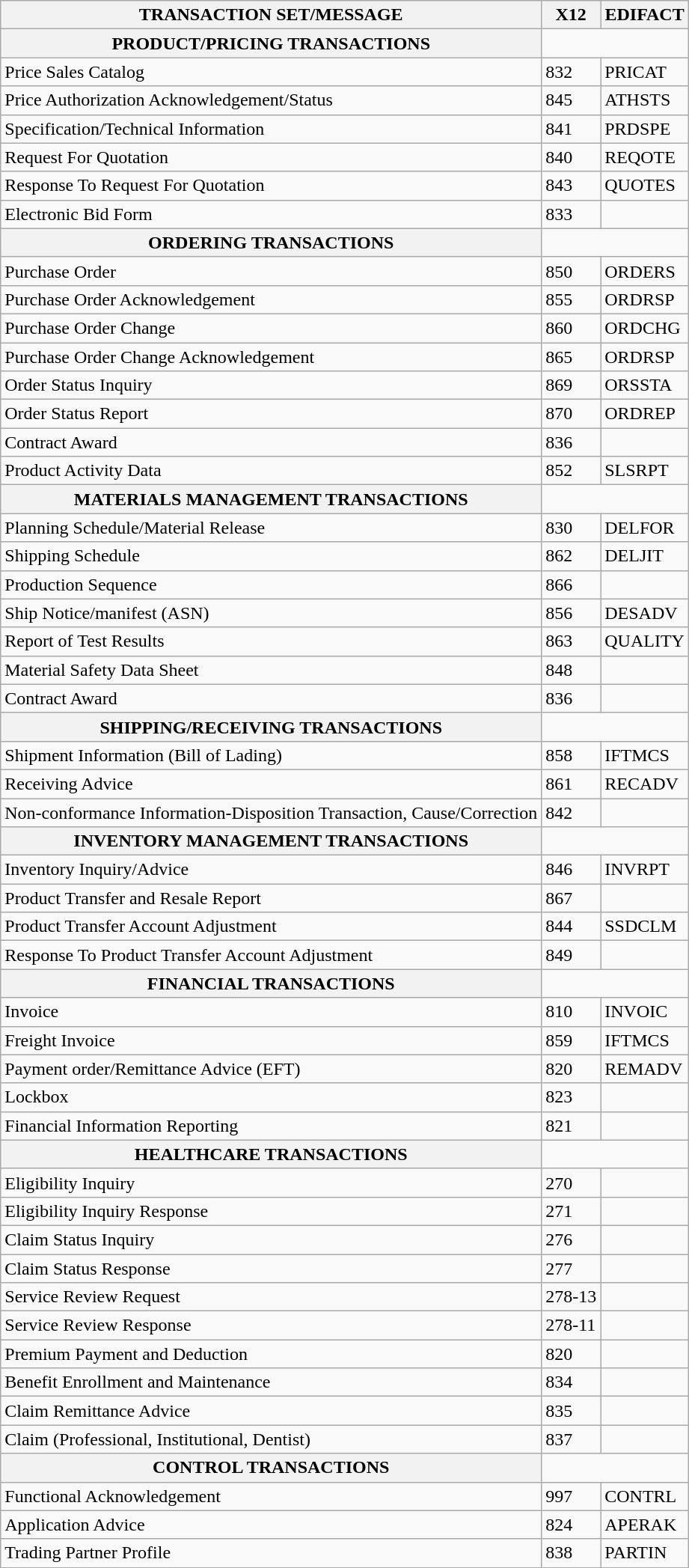<table class="wikitable">
<tr>
<th>TRANSACTION SET/MESSAGE</th>
<th>X12</th>
<th>EDIFACT</th>
</tr>
<tr style="font-weight:bold">
<th>PRODUCT/PRICING TRANSACTIONS</th>
</tr>
<tr>
<td>Price Sales Catalog</td>
<td>832</td>
<td>PRICAT</td>
</tr>
<tr>
<td>Price Authorization Acknowledgement/Status</td>
<td>845</td>
<td>ATHSTS</td>
</tr>
<tr>
<td>Specification/Technical Information</td>
<td>841</td>
<td>PRDSPE</td>
</tr>
<tr>
<td>Request For Quotation</td>
<td>840</td>
<td>REQOTE</td>
</tr>
<tr>
<td>Response To Request For Quotation</td>
<td>843</td>
<td>QUOTES</td>
</tr>
<tr>
<td>Electronic Bid Form</td>
<td>833</td>
<td></td>
</tr>
<tr style="font-weight:bold">
<th>ORDERING TRANSACTIONS</th>
</tr>
<tr>
<td>Purchase Order</td>
<td>850</td>
<td>ORDERS</td>
</tr>
<tr>
<td>Purchase Order Acknowledgement</td>
<td>855</td>
<td>ORDRSP</td>
</tr>
<tr>
<td>Purchase Order Change</td>
<td>860</td>
<td>ORDCHG</td>
</tr>
<tr>
<td>Purchase Order Change Acknowledgement</td>
<td>865</td>
<td>ORDRSP</td>
</tr>
<tr>
<td>Order Status Inquiry</td>
<td>869</td>
<td>ORSSTA</td>
</tr>
<tr>
<td>Order Status Report</td>
<td>870</td>
<td>ORDREP</td>
</tr>
<tr>
<td>Contract Award</td>
<td>836</td>
<td></td>
</tr>
<tr>
<td>Product Activity Data</td>
<td>852</td>
<td>SLSRPT</td>
</tr>
<tr style="font-weight:bold">
<th>MATERIALS MANAGEMENT TRANSACTIONS</th>
</tr>
<tr>
<td>Planning Schedule/Material Release</td>
<td>830</td>
<td>DELFOR</td>
</tr>
<tr>
<td>Shipping Schedule</td>
<td>862</td>
<td>DELJIT</td>
</tr>
<tr>
<td>Production Sequence</td>
<td>866</td>
<td></td>
</tr>
<tr>
<td>Ship Notice/manifest (ASN)</td>
<td>856</td>
<td>DESADV</td>
</tr>
<tr>
<td>Report of Test Results</td>
<td>863</td>
<td>QUALITY</td>
</tr>
<tr>
<td>Material Safety Data Sheet</td>
<td>848</td>
<td></td>
</tr>
<tr>
<td>Contract Award</td>
<td>836</td>
<td></td>
</tr>
<tr style="font-weight:bold">
<th>SHIPPING/RECEIVING TRANSACTIONS</th>
</tr>
<tr>
<td>Shipment Information (Bill of Lading)</td>
<td>858</td>
<td>IFTMCS</td>
</tr>
<tr>
<td>Receiving Advice</td>
<td>861</td>
<td>RECADV</td>
</tr>
<tr>
<td>Non-conformance Information-Disposition Transaction, Cause/Correction</td>
<td>842</td>
<td></td>
</tr>
<tr style="font-weight:bold">
<th>INVENTORY MANAGEMENT TRANSACTIONS</th>
</tr>
<tr>
<td>Inventory Inquiry/Advice</td>
<td>846</td>
<td>INVRPT</td>
</tr>
<tr>
<td>Product Transfer and Resale Report</td>
<td>867</td>
<td></td>
</tr>
<tr>
<td>Product Transfer Account Adjustment</td>
<td>844</td>
<td>SSDCLM</td>
</tr>
<tr>
<td>Response To Product Transfer Account Adjustment</td>
<td>849</td>
<td></td>
</tr>
<tr style="font-weight:bold">
<th>FINANCIAL TRANSACTIONS</th>
</tr>
<tr>
<td>Invoice</td>
<td>810</td>
<td>INVOIC</td>
</tr>
<tr>
<td>Freight Invoice</td>
<td>859</td>
<td>IFTMCS</td>
</tr>
<tr>
<td>Payment order/Remittance Advice (EFT)</td>
<td>820</td>
<td>REMADV</td>
</tr>
<tr>
<td>Lockbox</td>
<td>823</td>
<td></td>
</tr>
<tr>
<td>Financial Information Reporting</td>
<td>821</td>
<td></td>
</tr>
<tr style="font-weight:bold">
<th>HEALTHCARE TRANSACTIONS</th>
</tr>
<tr>
<td>Eligibility Inquiry</td>
<td>270</td>
<td></td>
</tr>
<tr>
<td>Eligibility Inquiry Response</td>
<td>271</td>
<td></td>
</tr>
<tr>
<td>Claim Status Inquiry</td>
<td>276</td>
<td></td>
</tr>
<tr>
<td>Claim Status Response</td>
<td>277</td>
<td></td>
</tr>
<tr>
<td>Service Review Request</td>
<td>278-13</td>
<td></td>
</tr>
<tr>
<td>Service Review Response</td>
<td>278-11</td>
<td></td>
</tr>
<tr>
<td>Premium Payment and Deduction</td>
<td>820</td>
<td></td>
</tr>
<tr>
<td>Benefit Enrollment and Maintenance</td>
<td>834</td>
<td></td>
</tr>
<tr>
<td>Claim Remittance Advice</td>
<td>835</td>
<td></td>
</tr>
<tr>
<td>Claim (Professional, Institutional, Dentist)</td>
<td>837</td>
<td></td>
</tr>
<tr style="font-weight:bold">
<th>CONTROL TRANSACTIONS</th>
</tr>
<tr>
<td>Functional Acknowledgement</td>
<td>997</td>
<td>CONTRL</td>
</tr>
<tr>
<td>Application Advice</td>
<td>824</td>
<td>APERAK</td>
</tr>
<tr>
<td>Trading Partner Profile</td>
<td>838</td>
<td>PARTIN</td>
</tr>
</table>
